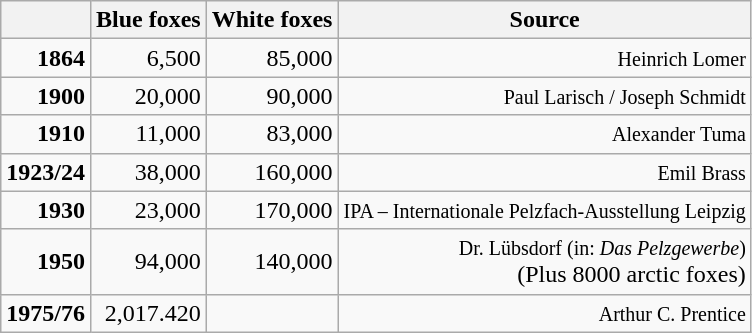<table class="wikitable" style="text-align:right">
<tr>
<th></th>
<th>Blue foxes</th>
<th>White foxes</th>
<th>Source</th>
</tr>
<tr>
<td><strong>1864</strong></td>
<td>6,500</td>
<td>85,000</td>
<td><small>Heinrich Lomer</small></td>
</tr>
<tr>
<td><strong>1900</strong></td>
<td>20,000</td>
<td>90,000</td>
<td><small>Paul Larisch / Joseph Schmidt</small></td>
</tr>
<tr>
<td><strong>1910</strong></td>
<td>11,000</td>
<td>83,000</td>
<td><small>Alexander Tuma</small></td>
</tr>
<tr>
<td><strong>1923/24</strong></td>
<td>38,000</td>
<td>160,000</td>
<td><small>Emil Brass</small></td>
</tr>
<tr>
<td><strong>1930</strong></td>
<td>23,000</td>
<td>170,000</td>
<td><small>IPA – Internationale Pelzfach-Ausstellung Leipzig</small></td>
</tr>
<tr>
<td><strong>1950</strong></td>
<td>94,000</td>
<td>140,000</td>
<td><small>Dr. Lübsdorf (in: <em>Das Pelzgewerbe</em>)</small><br>(Plus 8000 arctic foxes)</td>
</tr>
<tr>
<td><strong>1975/76</strong></td>
<td>2,017.420</td>
<td></td>
<td><small>Arthur C. Prentice</small></td>
</tr>
</table>
